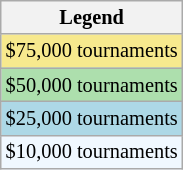<table class="wikitable" style="font-size:85%">
<tr>
<th>Legend</th>
</tr>
<tr style="background:#f7e98e;">
<td>$75,000 tournaments</td>
</tr>
<tr style="background:#addfad;">
<td>$50,000 tournaments</td>
</tr>
<tr style="background:lightblue;">
<td>$25,000 tournaments</td>
</tr>
<tr style="background:#f0f8ff;">
<td>$10,000 tournaments</td>
</tr>
</table>
